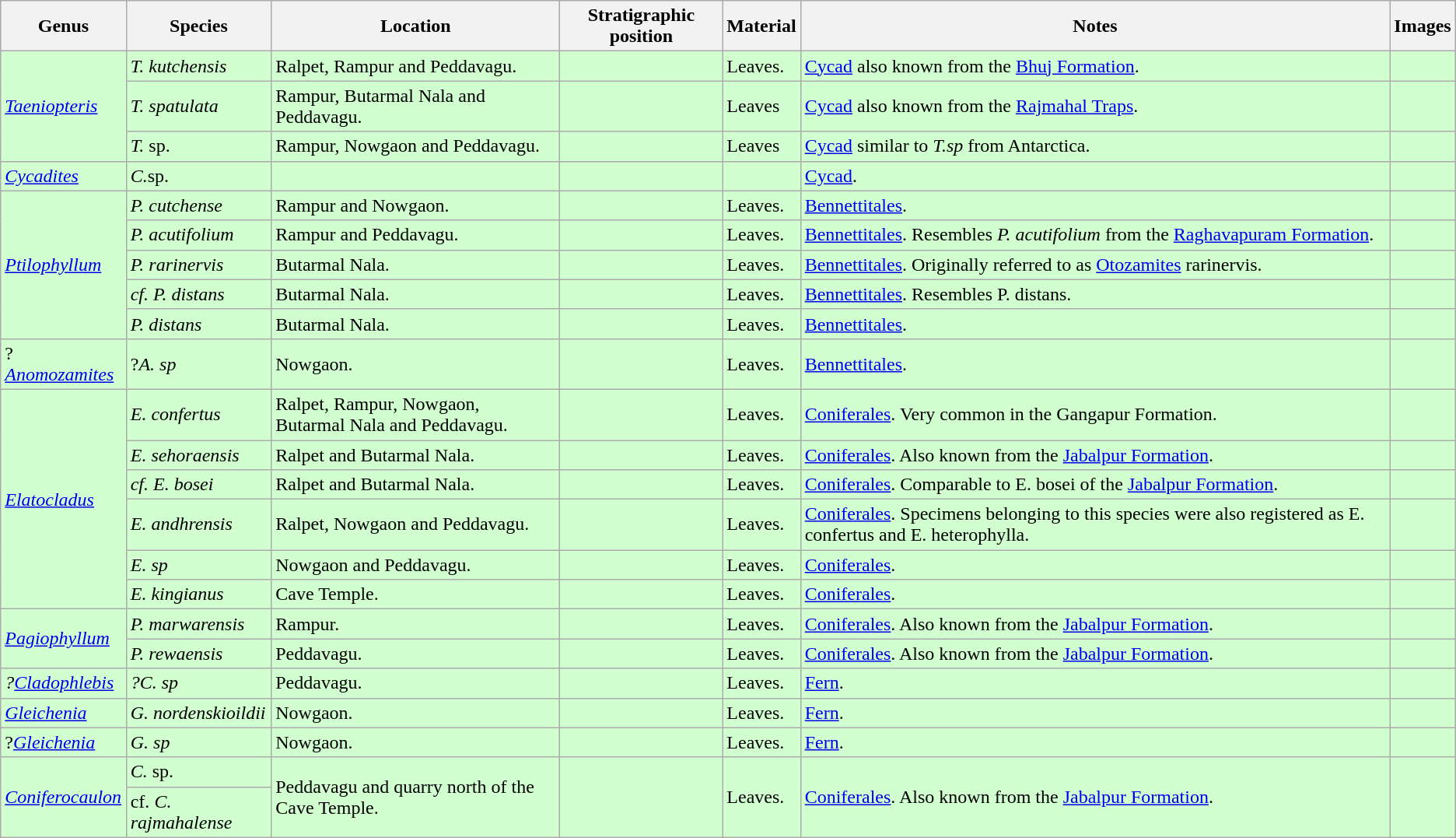<table class="wikitable sortable">
<tr>
<th>Genus</th>
<th>Species</th>
<th>Location</th>
<th>Stratigraphic position</th>
<th>Material</th>
<th>Notes</th>
<th>Images</th>
</tr>
<tr>
<td style="background:#D1FFCF;" rowspan = "3"><em><a href='#'>Taeniopteris</a></em></td>
<td style="background:#D1FFCF;"><em>T. kutchensis</em></td>
<td style="background:#D1FFCF;">Ralpet, Rampur and Peddavagu.</td>
<td style="background:#D1FFCF;"></td>
<td style="background:#D1FFCF;">Leaves.</td>
<td style="background:#D1FFCF;"><a href='#'>Cycad</a> also known from the <a href='#'>Bhuj Formation</a>.</td>
<td style="background:#D1FFCF;"></td>
</tr>
<tr>
<td style="background:#D1FFCF;"><em>T. spatulata</em></td>
<td style="background:#D1FFCF;">Rampur, Butarmal Nala and<br>Peddavagu.</td>
<td style="background:#D1FFCF;"></td>
<td style="background:#D1FFCF;">Leaves</td>
<td style="background:#D1FFCF;"><a href='#'>Cycad</a> also known from the <a href='#'>Rajmahal Traps</a>.</td>
<td style="background:#D1FFCF;"></td>
</tr>
<tr>
<td style="background:#D1FFCF;"><em>T.</em> sp.</td>
<td style="background:#D1FFCF;">Rampur, Nowgaon and Peddavagu.</td>
<td style="background:#D1FFCF;"></td>
<td style="background:#D1FFCF;">Leaves</td>
<td style="background:#D1FFCF;"><a href='#'>Cycad</a> similar to <em>T.sp</em> from Antarctica.</td>
<td style="background:#D1FFCF;"></td>
</tr>
<tr>
<td style="background:#D1FFCF;"><em><a href='#'>Cycadites</a></em></td>
<td style="background:#D1FFCF;"><em>C.</em>sp.</td>
<td style="background:#D1FFCF;"></td>
<td style="background:#D1FFCF;"></td>
<td style="background:#D1FFCF;"></td>
<td style="background:#D1FFCF;"><a href='#'>Cycad</a>.</td>
<td style="background:#D1FFCF;"></td>
</tr>
<tr>
<td style="background:#D1FFCF;" rowspan = "5"><em><a href='#'>Ptilophyllum</a></em></td>
<td style="background:#D1FFCF;"><em>P. cutchense</em></td>
<td style="background:#D1FFCF;">Rampur and Nowgaon.</td>
<td style="background:#D1FFCF;"></td>
<td style="background:#D1FFCF;">Leaves.</td>
<td style="background:#D1FFCF;"><a href='#'>Bennettitales</a>.</td>
<td style="background:#D1FFCF;"></td>
</tr>
<tr>
<td style="background:#D1FFCF;"><em>P. acutifolium</em></td>
<td style="background:#D1FFCF;">Rampur and Peddavagu.</td>
<td style="background:#D1FFCF;"></td>
<td style="background:#D1FFCF;">Leaves.</td>
<td style="background:#D1FFCF;"><a href='#'>Bennettitales</a>. Resembles <em>P. acutifolium</em> from the <a href='#'>Raghavapuram Formation</a>.</td>
<td style="background:#D1FFCF;"></td>
</tr>
<tr>
<td style="background:#D1FFCF;"><em>P. rarinervis</em></td>
<td style="background:#D1FFCF;">Butarmal Nala.</td>
<td style="background:#D1FFCF;"></td>
<td style="background:#D1FFCF;">Leaves.</td>
<td style="background:#D1FFCF;"><a href='#'>Bennettitales</a>. Originally referred to as <a href='#'>Otozamites</a> rarinervis.</td>
<td style="background:#D1FFCF;"></td>
</tr>
<tr>
<td style="background:#D1FFCF;"><em>cf. P. distans</em></td>
<td style="background:#D1FFCF;">Butarmal Nala.</td>
<td style="background:#D1FFCF;"></td>
<td style="background:#D1FFCF;">Leaves.</td>
<td style="background:#D1FFCF;"><a href='#'>Bennettitales</a>. Resembles P. distans.</td>
<td style="background:#D1FFCF;"></td>
</tr>
<tr>
<td style="background:#D1FFCF;"><em>P. distans</em></td>
<td style="background:#D1FFCF;">Butarmal Nala.</td>
<td style="background:#D1FFCF;"></td>
<td style="background:#D1FFCF;">Leaves.</td>
<td style="background:#D1FFCF;"><a href='#'>Bennettitales</a>.</td>
<td style="background:#D1FFCF;"></td>
</tr>
<tr>
<td style="background:#D1FFCF;">?<em><a href='#'>Anomozamites</a></em></td>
<td style="background:#D1FFCF;">?<em>A. sp</em></td>
<td style="background:#D1FFCF;">Nowgaon.</td>
<td style="background:#D1FFCF;"></td>
<td style="background:#D1FFCF;">Leaves.</td>
<td style="background:#D1FFCF;"><a href='#'>Bennettitales</a>.</td>
<td style="background:#D1FFCF;"></td>
</tr>
<tr>
<td style="background:#D1FFCF;" rowspan = "6"><em><a href='#'>Elatocladus</a></em></td>
<td style="background:#D1FFCF;"><em>E. confertus</em></td>
<td style="background:#D1FFCF;">Ralpet, Rampur, Nowgaon,<br>Butarmal Nala and Peddavagu.</td>
<td style="background:#D1FFCF;"></td>
<td style="background:#D1FFCF;">Leaves.</td>
<td style="background:#D1FFCF;"><a href='#'>Coniferales</a>. Very common in the Gangapur Formation.</td>
<td style="background:#D1FFCF;"></td>
</tr>
<tr>
<td style="background:#D1FFCF;"><em>E. sehoraensis</em></td>
<td style="background:#D1FFCF;">Ralpet and Butarmal Nala.</td>
<td style="background:#D1FFCF;"></td>
<td style="background:#D1FFCF;">Leaves.</td>
<td style="background:#D1FFCF;"><a href='#'>Coniferales</a>. Also known from the <a href='#'>Jabalpur Formation</a>.</td>
<td style="background:#D1FFCF;"></td>
</tr>
<tr>
<td style="background:#D1FFCF;"><em> cf. E. bosei</em></td>
<td style="background:#D1FFCF;">Ralpet and Butarmal Nala.</td>
<td style="background:#D1FFCF;"></td>
<td style="background:#D1FFCF;">Leaves.</td>
<td style="background:#D1FFCF;"><a href='#'>Coniferales</a>. Comparable to E. bosei of the <a href='#'>Jabalpur Formation</a>.</td>
<td style="background:#D1FFCF;"></td>
</tr>
<tr>
<td style="background:#D1FFCF;"><em>E. andhrensis</em></td>
<td style="background:#D1FFCF;">Ralpet, Nowgaon and Peddavagu.</td>
<td style="background:#D1FFCF;"></td>
<td style="background:#D1FFCF;">Leaves.</td>
<td style="background:#D1FFCF;"><a href='#'>Coniferales</a>. Specimens belonging to this species were also registered as  E. confertus and  E. heterophylla.</td>
<td style="background:#D1FFCF;"></td>
</tr>
<tr>
<td style="background:#D1FFCF;"><em>E. sp</em></td>
<td style="background:#D1FFCF;">Nowgaon and Peddavagu.</td>
<td style="background:#D1FFCF;"></td>
<td style="background:#D1FFCF;">Leaves.</td>
<td style="background:#D1FFCF;"><a href='#'>Coniferales</a>.</td>
<td style="background:#D1FFCF;"></td>
</tr>
<tr>
<td style="background:#D1FFCF;"><em>E. kingianus</em></td>
<td style="background:#D1FFCF;">Cave Temple.</td>
<td style="background:#D1FFCF;"></td>
<td style="background:#D1FFCF;">Leaves.</td>
<td style="background:#D1FFCF;"><a href='#'>Coniferales</a>.</td>
<td style="background:#D1FFCF;"></td>
</tr>
<tr>
<td style="background:#D1FFCF;" rowspan = "2"><em><a href='#'>Pagiophyllum</a></em></td>
<td style="background:#D1FFCF;"><em>P. marwarensis</em></td>
<td style="background:#D1FFCF;">Rampur.</td>
<td style="background:#D1FFCF;"></td>
<td style="background:#D1FFCF;">Leaves.</td>
<td style="background:#D1FFCF;"><a href='#'>Coniferales</a>. Also known from the <a href='#'>Jabalpur Formation</a>.</td>
<td style="background:#D1FFCF;"></td>
</tr>
<tr>
<td style="background:#D1FFCF;"><em>P. rewaensis</em></td>
<td style="background:#D1FFCF;">Peddavagu.</td>
<td style="background:#D1FFCF;"></td>
<td style="background:#D1FFCF;">Leaves.</td>
<td style="background:#D1FFCF;"><a href='#'>Coniferales</a>. Also known from the <a href='#'>Jabalpur Formation</a>.</td>
<td style="background:#D1FFCF;"></td>
</tr>
<tr>
<td style="background:#D1FFCF;"><em>?<a href='#'>Cladophlebis</a></em></td>
<td style="background:#D1FFCF;"><em>?C. sp</em></td>
<td style="background:#D1FFCF;">Peddavagu.</td>
<td style="background:#D1FFCF;"></td>
<td style="background:#D1FFCF;">Leaves.</td>
<td style="background:#D1FFCF;"><a href='#'>Fern</a>.</td>
<td style="background:#D1FFCF;"></td>
</tr>
<tr>
<td style="background:#D1FFCF;"><em><a href='#'>Gleichenia</a></em></td>
<td style="background:#D1FFCF;"><em>G. nordenskioildii</em></td>
<td style="background:#D1FFCF;">Nowgaon.</td>
<td style="background:#D1FFCF;"></td>
<td style="background:#D1FFCF;">Leaves.</td>
<td style="background:#D1FFCF;"><a href='#'>Fern</a>.</td>
<td style="background:#D1FFCF;"></td>
</tr>
<tr>
<td style="background:#D1FFCF;">?<em><a href='#'>Gleichenia</a></em></td>
<td style="background:#D1FFCF;"><em>G. sp</em></td>
<td style="background:#D1FFCF;">Nowgaon.</td>
<td style="background:#D1FFCF;"></td>
<td style="background:#D1FFCF;">Leaves.</td>
<td style="background:#D1FFCF;"><a href='#'>Fern</a>.</td>
<td style="background:#D1FFCF;"></td>
</tr>
<tr>
<td rowspan="2" style="background:#D1FFCF;"><em><a href='#'>Coniferocaulon</a></em></td>
<td style="background:#D1FFCF;"><em>C.</em> sp.</td>
<td rowspan="2" style="background:#D1FFCF;">Peddavagu and quarry north of the Cave Temple.</td>
<td rowspan="2" style="background:#D1FFCF;"></td>
<td rowspan="2" style="background:#D1FFCF;">Leaves.</td>
<td rowspan="2" style="background:#D1FFCF;"><a href='#'>Coniferales</a>. Also known from the <a href='#'>Jabalpur Formation</a>.</td>
<td rowspan="2" style="background:#D1FFCF;"></td>
</tr>
<tr>
<td style="background:#D1FFCF;">cf. <em>C. rajmahalense</em></td>
</tr>
</table>
